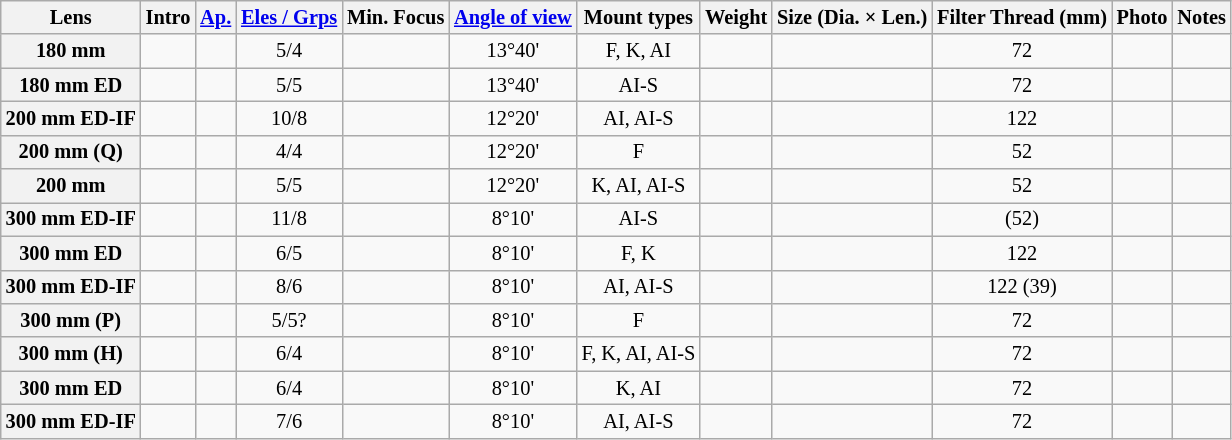<table class="wikitable sortable" style="font-size:85%;text-align:center;">
<tr>
<th data-sort-type="text">Lens</th>
<th data-sort-type="isoDate">Intro</th>
<th data-sort-type="text"><a href='#'>Ap.</a></th>
<th data-sort-type="number"><a href='#'>Eles / Grps</a></th>
<th data-sort-type="number">Min. Focus</th>
<th data-sort-type="number"><a href='#'>Angle of view</a></th>
<th data-sort-type="text">Mount types</th>
<th data-sort-type="number">Weight</th>
<th data-sort-type="number">Size (Dia. × Len.)</th>
<th data-sort-type="number">Filter Thread (mm)</th>
<th class="unsortable">Photo</th>
<th class="unsortable">Notes</th>
</tr>
<tr>
<th>180 mm </th>
<td></td>
<td></td>
<td>5/4</td>
<td></td>
<td>13°40'</td>
<td>F, K, AI</td>
<td></td>
<td></td>
<td>72</td>
<td></td>
<td style="text-align:left;"></td>
</tr>
<tr>
<th>180 mm  ED</th>
<td></td>
<td></td>
<td>5/5</td>
<td></td>
<td>13°40'</td>
<td>AI-S</td>
<td></td>
<td></td>
<td>72</td>
<td></td>
<td style="text-align:left;"></td>
</tr>
<tr>
<th>200 mm  ED-IF</th>
<td></td>
<td></td>
<td>10/8</td>
<td></td>
<td>12°20'</td>
<td>AI, AI-S</td>
<td></td>
<td></td>
<td>122</td>
<td></td>
<td style="text-align:left;"></td>
</tr>
<tr>
<th>200 mm  (Q)</th>
<td></td>
<td></td>
<td>4/4</td>
<td></td>
<td>12°20'</td>
<td>F</td>
<td></td>
<td></td>
<td>52</td>
<td></td>
<td style="text-align:left;"></td>
</tr>
<tr>
<th>200 mm </th>
<td></td>
<td></td>
<td>5/5</td>
<td></td>
<td>12°20'</td>
<td>K, AI, AI-S</td>
<td></td>
<td></td>
<td>52</td>
<td></td>
<td style="text-align:left;"></td>
</tr>
<tr>
<th>300 mm  ED-IF</th>
<td></td>
<td></td>
<td>11/8</td>
<td></td>
<td>8°10'</td>
<td>AI-S</td>
<td></td>
<td></td>
<td>(52)</td>
<td></td>
<td style="text-align:left;"></td>
</tr>
<tr>
<th>300 mm  ED</th>
<td></td>
<td></td>
<td>6/5</td>
<td></td>
<td>8°10'</td>
<td>F, K</td>
<td></td>
<td></td>
<td>122</td>
<td></td>
<td style="text-align:left;"></td>
</tr>
<tr>
<th>300 mm  ED-IF</th>
<td></td>
<td></td>
<td>8/6</td>
<td></td>
<td>8°10'</td>
<td>AI, AI-S</td>
<td></td>
<td></td>
<td>122 (39)</td>
<td></td>
<td style="text-align:left;"></td>
</tr>
<tr>
<th>300 mm  (P)</th>
<td></td>
<td></td>
<td>5/5?</td>
<td></td>
<td>8°10'</td>
<td>F</td>
<td></td>
<td></td>
<td>72</td>
<td></td>
<td style="text-align:left;"></td>
</tr>
<tr>
<th>300 mm  (H)</th>
<td></td>
<td></td>
<td>6/4</td>
<td></td>
<td>8°10'</td>
<td>F, K, AI, AI-S</td>
<td></td>
<td></td>
<td>72</td>
<td></td>
<td style="text-align:left;"></td>
</tr>
<tr>
<th>300 mm  ED</th>
<td></td>
<td></td>
<td>6/4</td>
<td></td>
<td>8°10'</td>
<td>K, AI</td>
<td></td>
<td></td>
<td>72</td>
<td></td>
<td style="text-align:left;"></td>
</tr>
<tr>
<th>300 mm  ED-IF</th>
<td></td>
<td></td>
<td>7/6</td>
<td></td>
<td>8°10'</td>
<td>AI, AI-S</td>
<td></td>
<td></td>
<td>72</td>
<td></td>
<td style="text-align:left;"></td>
</tr>
</table>
